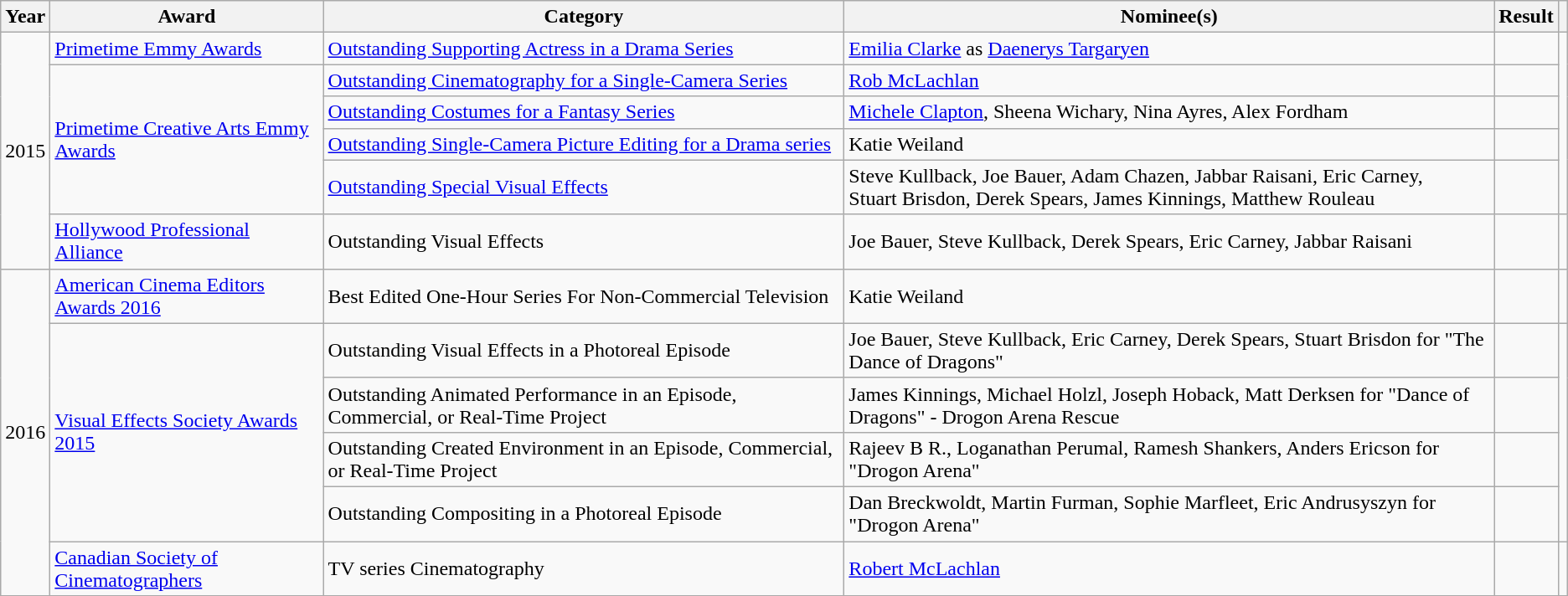<table class="wikitable sortable plainrowheaders">
<tr>
<th>Year</th>
<th>Award</th>
<th>Category</th>
<th>Nominee(s)</th>
<th>Result</th>
<th class="unsortable"></th>
</tr>
<tr>
<td rowspan=6>2015</td>
<td scope="row"><a href='#'>Primetime Emmy Awards</a></td>
<td scope="row"><a href='#'>Outstanding Supporting Actress in a Drama Series</a></td>
<td scope="row"><a href='#'>Emilia Clarke</a> as <a href='#'>Daenerys Targaryen</a></td>
<td></td>
<td rowspan="5"></td>
</tr>
<tr>
<td scope="row" rowspan=4><a href='#'>Primetime Creative Arts Emmy Awards</a></td>
<td scope="row"><a href='#'>Outstanding Cinematography for a Single-Camera Series</a></td>
<td scope="row"><a href='#'>Rob McLachlan</a></td>
<td></td>
</tr>
<tr>
<td scope="row"><a href='#'>Outstanding Costumes for a Fantasy Series</a></td>
<td scope="row"><a href='#'>Michele Clapton</a>, Sheena Wichary, Nina Ayres, Alex Fordham</td>
<td></td>
</tr>
<tr>
<td scope="row"><a href='#'>Outstanding Single-Camera Picture Editing for a Drama series</a></td>
<td scope="row">Katie Weiland</td>
<td></td>
</tr>
<tr>
<td scope="row"><a href='#'>Outstanding Special Visual Effects</a></td>
<td scope="row">Steve Kullback, Joe Bauer, Adam Chazen, Jabbar Raisani, Eric Carney,<br> Stuart Brisdon, Derek Spears, James Kinnings, Matthew Rouleau</td>
<td></td>
</tr>
<tr>
<td scope="row"><a href='#'>Hollywood Professional Alliance</a></td>
<td scope="row">Outstanding Visual Effects</td>
<td scope="row">Joe Bauer, Steve Kullback, Derek Spears, Eric Carney, Jabbar Raisani</td>
<td></td>
<td></td>
</tr>
<tr>
<td rowspan="6">2016</td>
<td scope="row"><a href='#'>American Cinema Editors Awards 2016</a></td>
<td scope="row">Best Edited One-Hour Series For Non-Commercial Television</td>
<td scope="row">Katie Weiland</td>
<td></td>
<td></td>
</tr>
<tr>
<td scope="row" rowspan="4"><a href='#'>Visual Effects Society Awards 2015</a></td>
<td scope="row">Outstanding Visual Effects in a Photoreal Episode</td>
<td scope="row">Joe Bauer, Steve Kullback, Eric Carney, Derek Spears, Stuart Brisdon for "The Dance of Dragons"</td>
<td></td>
<td rowspan="4"></td>
</tr>
<tr>
<td scope="row">Outstanding Animated Performance in an Episode, Commercial, or Real-Time Project</td>
<td scope="row">James Kinnings, Michael Holzl, Joseph Hoback, Matt Derksen for "Dance of Dragons" - Drogon Arena Rescue</td>
<td></td>
</tr>
<tr>
<td scope="row">Outstanding Created Environment in an Episode, Commercial, or Real-Time Project</td>
<td scope="row">Rajeev B R., Loganathan Perumal, Ramesh Shankers, Anders Ericson for "Drogon Arena"</td>
<td></td>
</tr>
<tr>
<td scope="row">Outstanding Compositing in a Photoreal Episode</td>
<td scope="row">Dan Breckwoldt, Martin Furman, Sophie Marfleet, Eric Andrusyszyn for "Drogon Arena"</td>
<td></td>
</tr>
<tr>
<td scope="row"><a href='#'>Canadian Society of Cinematographers</a></td>
<td scope="row">TV series Cinematography</td>
<td scope="row"><a href='#'>Robert McLachlan</a></td>
<td></td>
<td></td>
</tr>
<tr>
</tr>
</table>
